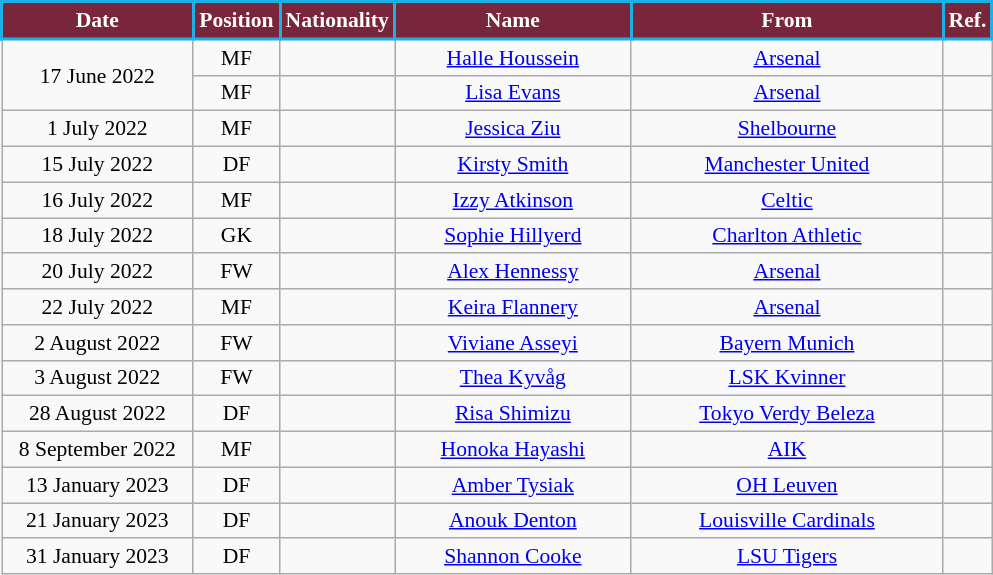<table class="wikitable" style="text-align:center; font-size:90%; ">
<tr>
<th style="background:#7A263A;color:white;border:2px solid #1BB1E7; width:120px;">Date</th>
<th style="background:#7A263A;color:white;border:2px solid #1BB1E7; width:50px;">Position</th>
<th style="background:#7A263A;color:white;border:2px solid #1BB1E7; width:50px;">Nationality</th>
<th style="background:#7A263A;color:white;border:2px solid #1BB1E7; width:150px;">Name</th>
<th style="background:#7A263A;color:white;border:2px solid #1BB1E7; width:200px;">From</th>
<th style="background:#7A263A;color:white;border:2px solid #1BB1E7; width:25px;">Ref.</th>
</tr>
<tr>
<td rowspan=2>17 June 2022</td>
<td>MF</td>
<td></td>
<td><a href='#'>Halle Houssein</a></td>
<td> <a href='#'>Arsenal</a></td>
<td></td>
</tr>
<tr>
<td>MF</td>
<td></td>
<td><a href='#'>Lisa Evans</a></td>
<td> <a href='#'>Arsenal</a></td>
<td></td>
</tr>
<tr>
<td>1 July 2022</td>
<td>MF</td>
<td></td>
<td><a href='#'>Jessica Ziu</a></td>
<td> <a href='#'>Shelbourne</a></td>
<td></td>
</tr>
<tr>
<td>15 July 2022</td>
<td>DF</td>
<td></td>
<td><a href='#'>Kirsty Smith</a></td>
<td> <a href='#'>Manchester United</a></td>
<td></td>
</tr>
<tr>
<td>16 July 2022</td>
<td>MF</td>
<td></td>
<td><a href='#'>Izzy Atkinson</a></td>
<td> <a href='#'>Celtic</a></td>
<td></td>
</tr>
<tr>
<td>18 July 2022</td>
<td>GK</td>
<td></td>
<td><a href='#'>Sophie Hillyerd</a></td>
<td> <a href='#'>Charlton Athletic</a></td>
<td></td>
</tr>
<tr>
<td>20 July 2022</td>
<td>FW</td>
<td></td>
<td><a href='#'>Alex Hennessy</a></td>
<td> <a href='#'>Arsenal</a></td>
<td></td>
</tr>
<tr>
<td>22 July 2022</td>
<td>MF</td>
<td></td>
<td><a href='#'>Keira Flannery</a></td>
<td> <a href='#'>Arsenal</a></td>
<td></td>
</tr>
<tr>
<td>2 August 2022</td>
<td>FW</td>
<td></td>
<td><a href='#'>Viviane Asseyi</a></td>
<td> <a href='#'>Bayern Munich</a></td>
<td></td>
</tr>
<tr>
<td>3 August 2022</td>
<td>FW</td>
<td></td>
<td><a href='#'>Thea Kyvåg</a></td>
<td> <a href='#'>LSK Kvinner</a></td>
<td></td>
</tr>
<tr>
<td>28 August 2022</td>
<td>DF</td>
<td></td>
<td><a href='#'>Risa Shimizu</a></td>
<td> <a href='#'>Tokyo Verdy Beleza</a></td>
<td></td>
</tr>
<tr>
<td>8 September 2022</td>
<td>MF</td>
<td></td>
<td><a href='#'>Honoka Hayashi</a></td>
<td> <a href='#'>AIK</a></td>
<td></td>
</tr>
<tr>
<td>13 January 2023</td>
<td>DF</td>
<td></td>
<td><a href='#'>Amber Tysiak</a></td>
<td> <a href='#'>OH Leuven</a></td>
<td></td>
</tr>
<tr>
<td>21 January 2023</td>
<td>DF</td>
<td></td>
<td><a href='#'>Anouk Denton</a></td>
<td> <a href='#'>Louisville Cardinals</a></td>
<td></td>
</tr>
<tr>
<td>31 January 2023</td>
<td>DF</td>
<td></td>
<td><a href='#'>Shannon Cooke</a></td>
<td> <a href='#'>LSU Tigers</a></td>
<td></td>
</tr>
</table>
